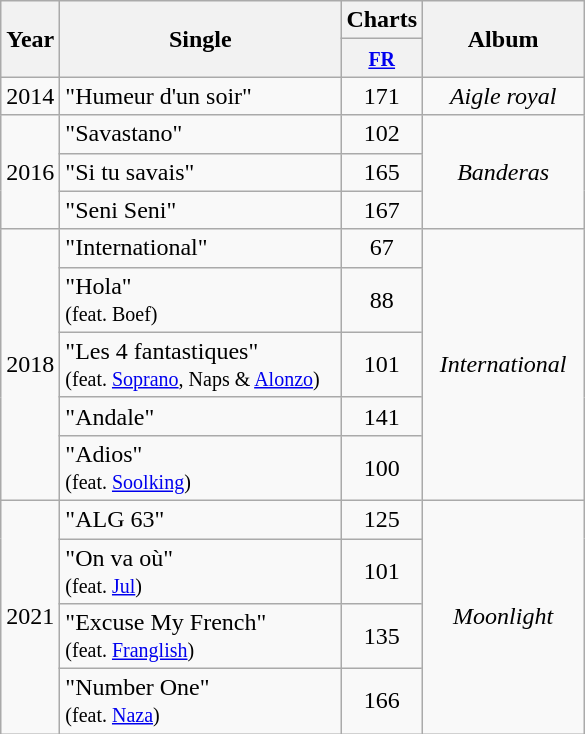<table class="wikitable">
<tr>
<th style="text-align:center;" rowspan="2">Year</th>
<th rowspan="2" style="text-align:center; width:180px;">Single</th>
<th style="text-align:center;" colspan="1">Charts</th>
<th rowspan="2" style="text-align:center; width:100px;">Album</th>
</tr>
<tr>
<th width="20"><small><a href='#'>FR</a></small><br></th>
</tr>
<tr>
<td style="text-align:center;">2014</td>
<td>"Humeur d'un soir"</td>
<td style="text-align:center;">171</td>
<td style="text-align:center;"><em>Aigle royal</em></td>
</tr>
<tr>
<td style="text-align:center;" rowspan=3>2016</td>
<td>"Savastano"<br></td>
<td style="text-align:center;">102</td>
<td style="text-align:center;" rowspan="3"><em>Banderas</em></td>
</tr>
<tr>
<td>"Si tu savais"</td>
<td style="text-align:center;">165</td>
</tr>
<tr>
<td>"Seni Seni"</td>
<td style="text-align:center;">167</td>
</tr>
<tr>
<td style="text-align:center;" rowspan=5>2018</td>
<td>"International"</td>
<td style="text-align:center;">67</td>
<td style="text-align:center;" rowspan=5><em>International</em></td>
</tr>
<tr>
<td>"Hola" <br><small>(feat. Boef)</small></td>
<td style="text-align:center;">88</td>
</tr>
<tr>
<td>"Les 4 fantastiques" <br><small>(feat. <a href='#'>Soprano</a>, Naps & <a href='#'>Alonzo</a>)</small></td>
<td style="text-align:center;">101</td>
</tr>
<tr>
<td>"Andale"</td>
<td style="text-align:center;">141</td>
</tr>
<tr>
<td>"Adios" <br><small>(feat. <a href='#'>Soolking</a>)</small></td>
<td style="text-align:center;">100</td>
</tr>
<tr>
<td style="text-align:center;" rowspan=4>2021</td>
<td>"ALG 63"</td>
<td style="text-align:center;">125</td>
<td style="text-align:center;" rowspan=4><em>Moonlight</em></td>
</tr>
<tr>
<td>"On va où"<br><small>(feat. <a href='#'>Jul</a>)</small></td>
<td style="text-align:center;">101</td>
</tr>
<tr>
<td>"Excuse My French"<br><small>(feat. <a href='#'>Franglish</a>)</small></td>
<td style="text-align:center;">135</td>
</tr>
<tr>
<td>"Number One"<br><small>(feat. <a href='#'>Naza</a>)</small></td>
<td style="text-align:center;">166</td>
</tr>
</table>
